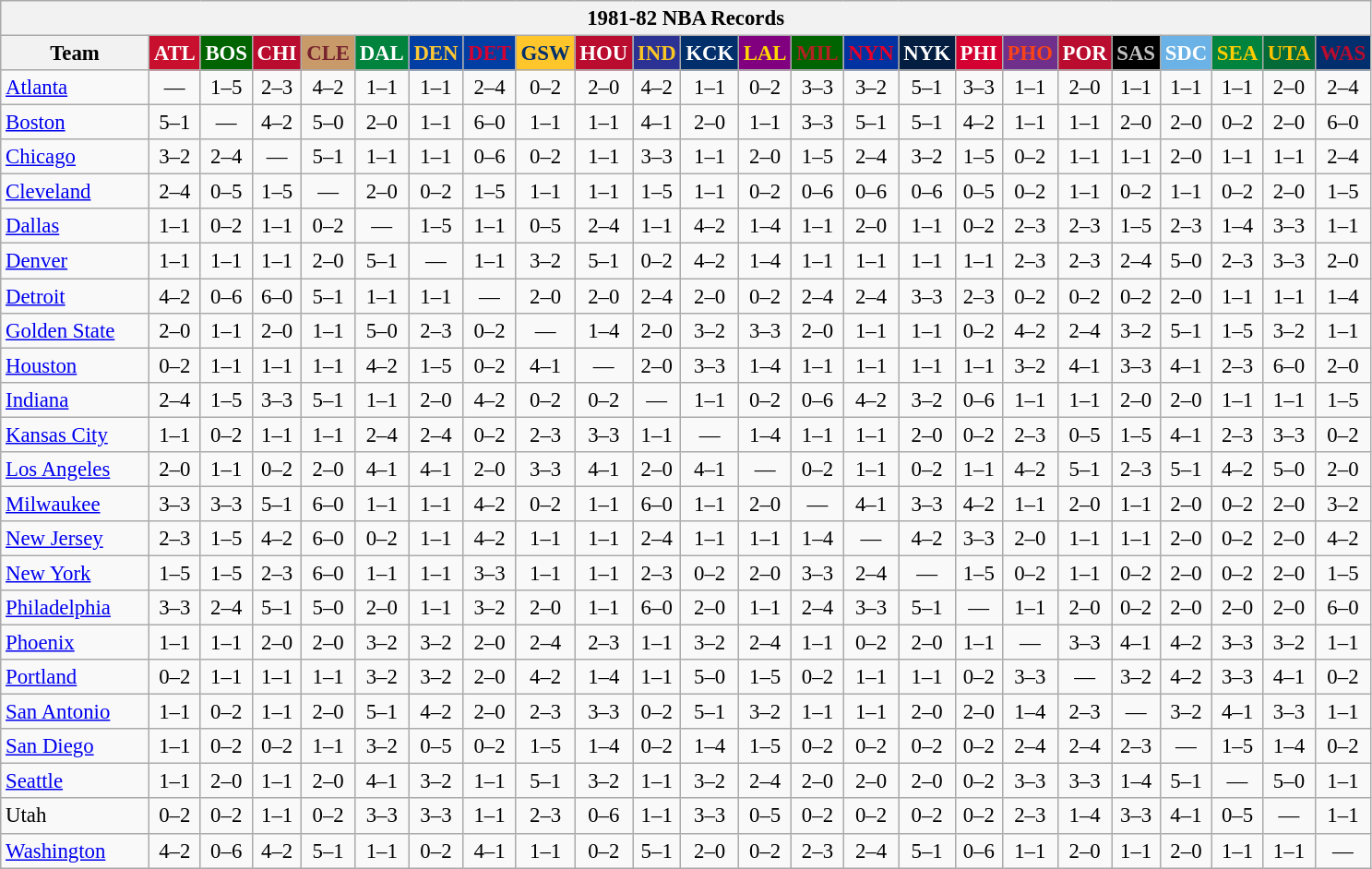<table class="wikitable" style="font-size:95%; text-align:center;">
<tr>
<th colspan=24>1981-82 NBA Records</th>
</tr>
<tr>
<th width=100>Team</th>
<th style="background:#C90F2E;color:#FFFFFF;width=35">ATL</th>
<th style="background:#006400;color:#FFFFFF;width=35">BOS</th>
<th style="background:#BA0C2F;color:#FFFFFF;width=35">CHI</th>
<th style="background:#C89A69;color:#77222F;width=35">CLE</th>
<th style="background:#00843D;color:#FFFFFF;width=35">DAL</th>
<th style="background:#003EA4;color:#FDC835;width=35">DEN</th>
<th style="background:#003EA4;color:#D50032;width=35">DET</th>
<th style="background:#FFC62C;color:#012F6B;width=35">GSW</th>
<th style="background:#BA0C2F;color:#FFFFFF;width=35">HOU</th>
<th style="background:#2C3294;color:#FCC624;width=35">IND</th>
<th style="background:#012F6B;color:#FFFFFF;width=35">KCK</th>
<th style="background:#800080;color:#FFD700;width=35">LAL</th>
<th style="background:#006400;color:#B22222;width=35">MIL</th>
<th style="background:#0032A1;color:#E5002B;width=35">NYN</th>
<th style="background:#031E41;color:#FFFFFF;width=35">NYK</th>
<th style="background:#D40032;color:#FFFFFF;width=35">PHI</th>
<th style="background:#702F8B;color:#FA4417;width=35">PHO</th>
<th style="background:#BA0C2F;color:#FFFFFF;width=35">POR</th>
<th style="background:#000000;color:#C0C0C0;width=35">SAS</th>
<th style="background:#6BB3E6;color:#FFFFFF;width=35">SDC</th>
<th style="background:#00843D;color:#FFCD01;width=35">SEA</th>
<th style="background:#046B38;color:#FCC200;width=35">UTA</th>
<th style="background:#012F6D;color:#BA0C2F;width=35">WAS</th>
</tr>
<tr>
<td style="text-align:left;"><a href='#'>Atlanta</a></td>
<td>—</td>
<td>1–5</td>
<td>2–3</td>
<td>4–2</td>
<td>1–1</td>
<td>1–1</td>
<td>2–4</td>
<td>0–2</td>
<td>2–0</td>
<td>4–2</td>
<td>1–1</td>
<td>0–2</td>
<td>3–3</td>
<td>3–2</td>
<td>5–1</td>
<td>3–3</td>
<td>1–1</td>
<td>2–0</td>
<td>1–1</td>
<td>1–1</td>
<td>1–1</td>
<td>2–0</td>
<td>2–4</td>
</tr>
<tr>
<td style="text-align:left;"><a href='#'>Boston</a></td>
<td>5–1</td>
<td>—</td>
<td>4–2</td>
<td>5–0</td>
<td>2–0</td>
<td>1–1</td>
<td>6–0</td>
<td>1–1</td>
<td>1–1</td>
<td>4–1</td>
<td>2–0</td>
<td>1–1</td>
<td>3–3</td>
<td>5–1</td>
<td>5–1</td>
<td>4–2</td>
<td>1–1</td>
<td>1–1</td>
<td>2–0</td>
<td>2–0</td>
<td>0–2</td>
<td>2–0</td>
<td>6–0</td>
</tr>
<tr>
<td style="text-align:left;"><a href='#'>Chicago</a></td>
<td>3–2</td>
<td>2–4</td>
<td>—</td>
<td>5–1</td>
<td>1–1</td>
<td>1–1</td>
<td>0–6</td>
<td>0–2</td>
<td>1–1</td>
<td>3–3</td>
<td>1–1</td>
<td>2–0</td>
<td>1–5</td>
<td>2–4</td>
<td>3–2</td>
<td>1–5</td>
<td>0–2</td>
<td>1–1</td>
<td>1–1</td>
<td>2–0</td>
<td>1–1</td>
<td>1–1</td>
<td>2–4</td>
</tr>
<tr>
<td style="text-align:left;"><a href='#'>Cleveland</a></td>
<td>2–4</td>
<td>0–5</td>
<td>1–5</td>
<td>—</td>
<td>2–0</td>
<td>0–2</td>
<td>1–5</td>
<td>1–1</td>
<td>1–1</td>
<td>1–5</td>
<td>1–1</td>
<td>0–2</td>
<td>0–6</td>
<td>0–6</td>
<td>0–6</td>
<td>0–5</td>
<td>0–2</td>
<td>1–1</td>
<td>0–2</td>
<td>1–1</td>
<td>0–2</td>
<td>2–0</td>
<td>1–5</td>
</tr>
<tr>
<td style="text-align:left;"><a href='#'>Dallas</a></td>
<td>1–1</td>
<td>0–2</td>
<td>1–1</td>
<td>0–2</td>
<td>—</td>
<td>1–5</td>
<td>1–1</td>
<td>0–5</td>
<td>2–4</td>
<td>1–1</td>
<td>4–2</td>
<td>1–4</td>
<td>1–1</td>
<td>2–0</td>
<td>1–1</td>
<td>0–2</td>
<td>2–3</td>
<td>2–3</td>
<td>1–5</td>
<td>2–3</td>
<td>1–4</td>
<td>3–3</td>
<td>1–1</td>
</tr>
<tr>
<td style="text-align:left;"><a href='#'>Denver</a></td>
<td>1–1</td>
<td>1–1</td>
<td>1–1</td>
<td>2–0</td>
<td>5–1</td>
<td>—</td>
<td>1–1</td>
<td>3–2</td>
<td>5–1</td>
<td>0–2</td>
<td>4–2</td>
<td>1–4</td>
<td>1–1</td>
<td>1–1</td>
<td>1–1</td>
<td>1–1</td>
<td>2–3</td>
<td>2–3</td>
<td>2–4</td>
<td>5–0</td>
<td>2–3</td>
<td>3–3</td>
<td>2–0</td>
</tr>
<tr>
<td style="text-align:left;"><a href='#'>Detroit</a></td>
<td>4–2</td>
<td>0–6</td>
<td>6–0</td>
<td>5–1</td>
<td>1–1</td>
<td>1–1</td>
<td>—</td>
<td>2–0</td>
<td>2–0</td>
<td>2–4</td>
<td>2–0</td>
<td>0–2</td>
<td>2–4</td>
<td>2–4</td>
<td>3–3</td>
<td>2–3</td>
<td>0–2</td>
<td>0–2</td>
<td>0–2</td>
<td>2–0</td>
<td>1–1</td>
<td>1–1</td>
<td>1–4</td>
</tr>
<tr>
<td style="text-align:left;"><a href='#'>Golden State</a></td>
<td>2–0</td>
<td>1–1</td>
<td>2–0</td>
<td>1–1</td>
<td>5–0</td>
<td>2–3</td>
<td>0–2</td>
<td>—</td>
<td>1–4</td>
<td>2–0</td>
<td>3–2</td>
<td>3–3</td>
<td>2–0</td>
<td>1–1</td>
<td>1–1</td>
<td>0–2</td>
<td>4–2</td>
<td>2–4</td>
<td>3–2</td>
<td>5–1</td>
<td>1–5</td>
<td>3–2</td>
<td>1–1</td>
</tr>
<tr>
<td style="text-align:left;"><a href='#'>Houston</a></td>
<td>0–2</td>
<td>1–1</td>
<td>1–1</td>
<td>1–1</td>
<td>4–2</td>
<td>1–5</td>
<td>0–2</td>
<td>4–1</td>
<td>—</td>
<td>2–0</td>
<td>3–3</td>
<td>1–4</td>
<td>1–1</td>
<td>1–1</td>
<td>1–1</td>
<td>1–1</td>
<td>3–2</td>
<td>4–1</td>
<td>3–3</td>
<td>4–1</td>
<td>2–3</td>
<td>6–0</td>
<td>2–0</td>
</tr>
<tr>
<td style="text-align:left;"><a href='#'>Indiana</a></td>
<td>2–4</td>
<td>1–5</td>
<td>3–3</td>
<td>5–1</td>
<td>1–1</td>
<td>2–0</td>
<td>4–2</td>
<td>0–2</td>
<td>0–2</td>
<td>—</td>
<td>1–1</td>
<td>0–2</td>
<td>0–6</td>
<td>4–2</td>
<td>3–2</td>
<td>0–6</td>
<td>1–1</td>
<td>1–1</td>
<td>2–0</td>
<td>2–0</td>
<td>1–1</td>
<td>1–1</td>
<td>1–5</td>
</tr>
<tr>
<td style="text-align:left;"><a href='#'>Kansas City</a></td>
<td>1–1</td>
<td>0–2</td>
<td>1–1</td>
<td>1–1</td>
<td>2–4</td>
<td>2–4</td>
<td>0–2</td>
<td>2–3</td>
<td>3–3</td>
<td>1–1</td>
<td>—</td>
<td>1–4</td>
<td>1–1</td>
<td>1–1</td>
<td>2–0</td>
<td>0–2</td>
<td>2–3</td>
<td>0–5</td>
<td>1–5</td>
<td>4–1</td>
<td>2–3</td>
<td>3–3</td>
<td>0–2</td>
</tr>
<tr>
<td style="text-align:left;"><a href='#'>Los Angeles</a></td>
<td>2–0</td>
<td>1–1</td>
<td>0–2</td>
<td>2–0</td>
<td>4–1</td>
<td>4–1</td>
<td>2–0</td>
<td>3–3</td>
<td>4–1</td>
<td>2–0</td>
<td>4–1</td>
<td>—</td>
<td>0–2</td>
<td>1–1</td>
<td>0–2</td>
<td>1–1</td>
<td>4–2</td>
<td>5–1</td>
<td>2–3</td>
<td>5–1</td>
<td>4–2</td>
<td>5–0</td>
<td>2–0</td>
</tr>
<tr>
<td style="text-align:left;"><a href='#'>Milwaukee</a></td>
<td>3–3</td>
<td>3–3</td>
<td>5–1</td>
<td>6–0</td>
<td>1–1</td>
<td>1–1</td>
<td>4–2</td>
<td>0–2</td>
<td>1–1</td>
<td>6–0</td>
<td>1–1</td>
<td>2–0</td>
<td>—</td>
<td>4–1</td>
<td>3–3</td>
<td>4–2</td>
<td>1–1</td>
<td>2–0</td>
<td>1–1</td>
<td>2–0</td>
<td>0–2</td>
<td>2–0</td>
<td>3–2</td>
</tr>
<tr>
<td style="text-align:left;"><a href='#'>New Jersey</a></td>
<td>2–3</td>
<td>1–5</td>
<td>4–2</td>
<td>6–0</td>
<td>0–2</td>
<td>1–1</td>
<td>4–2</td>
<td>1–1</td>
<td>1–1</td>
<td>2–4</td>
<td>1–1</td>
<td>1–1</td>
<td>1–4</td>
<td>—</td>
<td>4–2</td>
<td>3–3</td>
<td>2–0</td>
<td>1–1</td>
<td>1–1</td>
<td>2–0</td>
<td>0–2</td>
<td>2–0</td>
<td>4–2</td>
</tr>
<tr>
<td style="text-align:left;"><a href='#'>New York</a></td>
<td>1–5</td>
<td>1–5</td>
<td>2–3</td>
<td>6–0</td>
<td>1–1</td>
<td>1–1</td>
<td>3–3</td>
<td>1–1</td>
<td>1–1</td>
<td>2–3</td>
<td>0–2</td>
<td>2–0</td>
<td>3–3</td>
<td>2–4</td>
<td>—</td>
<td>1–5</td>
<td>0–2</td>
<td>1–1</td>
<td>0–2</td>
<td>2–0</td>
<td>0–2</td>
<td>2–0</td>
<td>1–5</td>
</tr>
<tr>
<td style="text-align:left;"><a href='#'>Philadelphia</a></td>
<td>3–3</td>
<td>2–4</td>
<td>5–1</td>
<td>5–0</td>
<td>2–0</td>
<td>1–1</td>
<td>3–2</td>
<td>2–0</td>
<td>1–1</td>
<td>6–0</td>
<td>2–0</td>
<td>1–1</td>
<td>2–4</td>
<td>3–3</td>
<td>5–1</td>
<td>—</td>
<td>1–1</td>
<td>2–0</td>
<td>0–2</td>
<td>2–0</td>
<td>2–0</td>
<td>2–0</td>
<td>6–0</td>
</tr>
<tr>
<td style="text-align:left;"><a href='#'>Phoenix</a></td>
<td>1–1</td>
<td>1–1</td>
<td>2–0</td>
<td>2–0</td>
<td>3–2</td>
<td>3–2</td>
<td>2–0</td>
<td>2–4</td>
<td>2–3</td>
<td>1–1</td>
<td>3–2</td>
<td>2–4</td>
<td>1–1</td>
<td>0–2</td>
<td>2–0</td>
<td>1–1</td>
<td>—</td>
<td>3–3</td>
<td>4–1</td>
<td>4–2</td>
<td>3–3</td>
<td>3–2</td>
<td>1–1</td>
</tr>
<tr>
<td style="text-align:left;"><a href='#'>Portland</a></td>
<td>0–2</td>
<td>1–1</td>
<td>1–1</td>
<td>1–1</td>
<td>3–2</td>
<td>3–2</td>
<td>2–0</td>
<td>4–2</td>
<td>1–4</td>
<td>1–1</td>
<td>5–0</td>
<td>1–5</td>
<td>0–2</td>
<td>1–1</td>
<td>1–1</td>
<td>0–2</td>
<td>3–3</td>
<td>—</td>
<td>3–2</td>
<td>4–2</td>
<td>3–3</td>
<td>4–1</td>
<td>0–2</td>
</tr>
<tr>
<td style="text-align:left;"><a href='#'>San Antonio</a></td>
<td>1–1</td>
<td>0–2</td>
<td>1–1</td>
<td>2–0</td>
<td>5–1</td>
<td>4–2</td>
<td>2–0</td>
<td>2–3</td>
<td>3–3</td>
<td>0–2</td>
<td>5–1</td>
<td>3–2</td>
<td>1–1</td>
<td>1–1</td>
<td>2–0</td>
<td>2–0</td>
<td>1–4</td>
<td>2–3</td>
<td>—</td>
<td>3–2</td>
<td>4–1</td>
<td>3–3</td>
<td>1–1</td>
</tr>
<tr>
<td style="text-align:left;"><a href='#'>San Diego</a></td>
<td>1–1</td>
<td>0–2</td>
<td>0–2</td>
<td>1–1</td>
<td>3–2</td>
<td>0–5</td>
<td>0–2</td>
<td>1–5</td>
<td>1–4</td>
<td>0–2</td>
<td>1–4</td>
<td>1–5</td>
<td>0–2</td>
<td>0–2</td>
<td>0–2</td>
<td>0–2</td>
<td>2–4</td>
<td>2–4</td>
<td>2–3</td>
<td>—</td>
<td>1–5</td>
<td>1–4</td>
<td>0–2</td>
</tr>
<tr>
<td style="text-align:left;"><a href='#'>Seattle</a></td>
<td>1–1</td>
<td>2–0</td>
<td>1–1</td>
<td>2–0</td>
<td>4–1</td>
<td>3–2</td>
<td>1–1</td>
<td>5–1</td>
<td>3–2</td>
<td>1–1</td>
<td>3–2</td>
<td>2–4</td>
<td>2–0</td>
<td>2–0</td>
<td>2–0</td>
<td>0–2</td>
<td>3–3</td>
<td>3–3</td>
<td>1–4</td>
<td>5–1</td>
<td>—</td>
<td>5–0</td>
<td>1–1</td>
</tr>
<tr>
<td style="text-align:left;">Utah</td>
<td>0–2</td>
<td>0–2</td>
<td>1–1</td>
<td>0–2</td>
<td>3–3</td>
<td>3–3</td>
<td>1–1</td>
<td>2–3</td>
<td>0–6</td>
<td>1–1</td>
<td>3–3</td>
<td>0–5</td>
<td>0–2</td>
<td>0–2</td>
<td>0–2</td>
<td>0–2</td>
<td>2–3</td>
<td>1–4</td>
<td>3–3</td>
<td>4–1</td>
<td>0–5</td>
<td>—</td>
<td>1–1</td>
</tr>
<tr>
<td style="text-align:left;"><a href='#'>Washington</a></td>
<td>4–2</td>
<td>0–6</td>
<td>4–2</td>
<td>5–1</td>
<td>1–1</td>
<td>0–2</td>
<td>4–1</td>
<td>1–1</td>
<td>0–2</td>
<td>5–1</td>
<td>2–0</td>
<td>0–2</td>
<td>2–3</td>
<td>2–4</td>
<td>5–1</td>
<td>0–6</td>
<td>1–1</td>
<td>2–0</td>
<td>1–1</td>
<td>2–0</td>
<td>1–1</td>
<td>1–1</td>
<td>—</td>
</tr>
</table>
